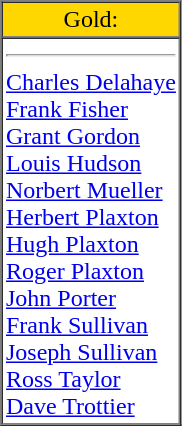<table border="1" cellpadding="2" cellSpacing="0">
<tr>
<td ! align="center" bgcolor="gold">Gold:</td>
</tr>
<tr>
</tr>
<tr valign=top>
<td><hr><a href='#'>Charles Delahaye</a><br><a href='#'>Frank Fisher</a><br><a href='#'>Grant Gordon</a><br><a href='#'>Louis Hudson</a><br><a href='#'>Norbert Mueller</a><br><a href='#'>Herbert Plaxton</a><br><a href='#'>Hugh Plaxton</a><br><a href='#'>Roger Plaxton</a><br><a href='#'>John Porter</a><br><a href='#'>Frank Sullivan</a><br><a href='#'>Joseph Sullivan</a><br><a href='#'>Ross Taylor</a><br><a href='#'>Dave Trottier</a></td>
</tr>
</table>
